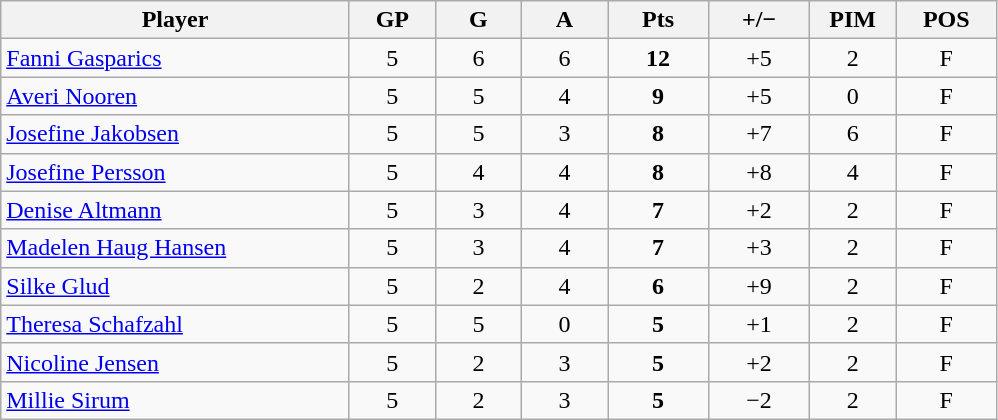<table class="wikitable sortable" style="text-align:center;">
<tr>
<th style="width:225px;">Player</th>
<th style="width:50px;">GP</th>
<th style="width:50px;">G</th>
<th style="width:50px;">A</th>
<th style="width:60px;">Pts</th>
<th style="width:60px;">+/−</th>
<th style="width:50px;">PIM</th>
<th style="width:60px;">POS</th>
</tr>
<tr>
<td style="text-align:left;"> <a href='#'>Fanni Gasparics</a></td>
<td>5</td>
<td>6</td>
<td>6</td>
<td><strong>12</strong></td>
<td>+5</td>
<td>2</td>
<td>F</td>
</tr>
<tr>
<td style="text-align:left;"> <a href='#'>Averi Nooren</a></td>
<td>5</td>
<td>5</td>
<td>4</td>
<td><strong>9</strong></td>
<td>+5</td>
<td>0</td>
<td>F</td>
</tr>
<tr>
<td style="text-align:left;"> <a href='#'>Josefine Jakobsen</a></td>
<td>5</td>
<td>5</td>
<td>3</td>
<td><strong>8</strong></td>
<td>+7</td>
<td>6</td>
<td>F</td>
</tr>
<tr>
<td style="text-align:left;"> <a href='#'>Josefine Persson</a></td>
<td>5</td>
<td>4</td>
<td>4</td>
<td><strong>8</strong></td>
<td>+8</td>
<td>4</td>
<td>F</td>
</tr>
<tr>
<td style="text-align:left;"> <a href='#'>Denise Altmann</a></td>
<td>5</td>
<td>3</td>
<td>4</td>
<td><strong>7</strong></td>
<td>+2</td>
<td>2</td>
<td>F</td>
</tr>
<tr>
<td style="text-align:left;"> <a href='#'>Madelen Haug Hansen</a></td>
<td>5</td>
<td>3</td>
<td>4</td>
<td><strong>7</strong></td>
<td>+3</td>
<td>2</td>
<td>F</td>
</tr>
<tr>
<td style="text-align:left;"> <a href='#'>Silke Glud</a></td>
<td>5</td>
<td>2</td>
<td>4</td>
<td><strong>6</strong></td>
<td>+9</td>
<td>2</td>
<td>F</td>
</tr>
<tr>
<td style="text-align:left;"> <a href='#'>Theresa Schafzahl</a></td>
<td>5</td>
<td>5</td>
<td>0</td>
<td><strong>5</strong></td>
<td>+1</td>
<td>2</td>
<td>F</td>
</tr>
<tr>
<td style="text-align:left;"> <a href='#'>Nicoline Jensen</a></td>
<td>5</td>
<td>2</td>
<td>3</td>
<td><strong>5</strong></td>
<td>+2</td>
<td>2</td>
<td>F</td>
</tr>
<tr>
<td style="text-align:left;"> <a href='#'>Millie Sirum</a></td>
<td>5</td>
<td>2</td>
<td>3</td>
<td><strong>5</strong></td>
<td>−2</td>
<td>2</td>
<td>F</td>
</tr>
</table>
